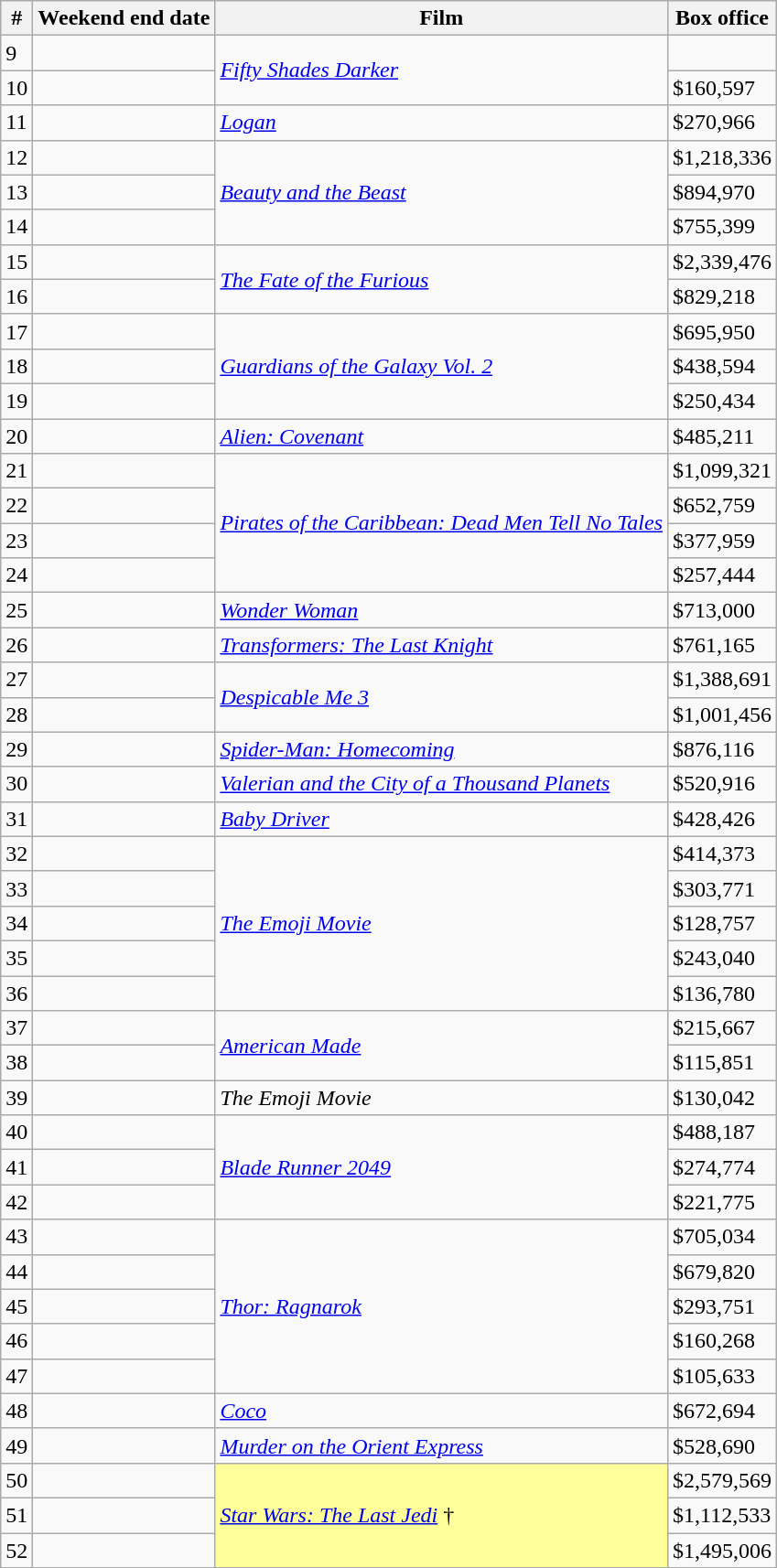<table class="wikitable sortable">
<tr>
<th abbr="Week">#</th>
<th abbr="Date">Weekend end date</th>
<th>Film</th>
<th>Box office</th>
</tr>
<tr>
<td>9</td>
<td></td>
<td rowspan="2"><em><a href='#'>Fifty Shades Darker</a></em></td>
<td></td>
</tr>
<tr>
<td>10</td>
<td></td>
<td>$160,597</td>
</tr>
<tr>
<td>11</td>
<td></td>
<td><em><a href='#'>Logan</a></em></td>
<td>$270,966</td>
</tr>
<tr>
<td>12</td>
<td></td>
<td rowspan="3"><em><a href='#'>Beauty and the Beast</a></em></td>
<td>$1,218,336</td>
</tr>
<tr>
<td>13</td>
<td></td>
<td>$894,970</td>
</tr>
<tr>
<td>14</td>
<td></td>
<td>$755,399</td>
</tr>
<tr>
<td>15</td>
<td></td>
<td rowspan="2"><em><a href='#'>The Fate of the Furious</a></em></td>
<td>$2,339,476</td>
</tr>
<tr>
<td>16</td>
<td></td>
<td>$829,218</td>
</tr>
<tr>
<td>17</td>
<td></td>
<td rowspan="3"><em><a href='#'>Guardians of the Galaxy Vol. 2</a></em></td>
<td>$695,950</td>
</tr>
<tr>
<td>18</td>
<td></td>
<td>$438,594</td>
</tr>
<tr>
<td>19</td>
<td></td>
<td>$250,434</td>
</tr>
<tr>
<td>20</td>
<td></td>
<td><em><a href='#'>Alien: Covenant</a></em></td>
<td>$485,211</td>
</tr>
<tr>
<td>21</td>
<td></td>
<td rowspan="4"><em><a href='#'>Pirates of the Caribbean: Dead Men Tell No Tales</a></em></td>
<td>$1,099,321</td>
</tr>
<tr>
<td>22</td>
<td></td>
<td>$652,759</td>
</tr>
<tr>
<td>23</td>
<td></td>
<td>$377,959</td>
</tr>
<tr>
<td>24</td>
<td></td>
<td>$257,444</td>
</tr>
<tr>
<td>25</td>
<td></td>
<td><em><a href='#'>Wonder Woman</a></em></td>
<td>$713,000</td>
</tr>
<tr>
<td>26</td>
<td></td>
<td><em><a href='#'>Transformers: The Last Knight</a></em></td>
<td>$761,165</td>
</tr>
<tr>
<td>27</td>
<td></td>
<td rowspan="2"><em><a href='#'>Despicable Me 3</a></em></td>
<td>$1,388,691</td>
</tr>
<tr>
<td>28</td>
<td></td>
<td>$1,001,456</td>
</tr>
<tr>
<td>29</td>
<td></td>
<td><em><a href='#'>Spider-Man: Homecoming</a></em></td>
<td>$876,116</td>
</tr>
<tr>
<td>30</td>
<td></td>
<td><em><a href='#'>Valerian and the City of a Thousand Planets</a></em></td>
<td>$520,916</td>
</tr>
<tr>
<td>31</td>
<td></td>
<td><em><a href='#'>Baby Driver</a></em></td>
<td>$428,426</td>
</tr>
<tr>
<td>32</td>
<td></td>
<td rowspan="5"><em><a href='#'>The Emoji Movie</a></em></td>
<td>$414,373</td>
</tr>
<tr>
<td>33</td>
<td></td>
<td>$303,771</td>
</tr>
<tr>
<td>34</td>
<td></td>
<td>$128,757</td>
</tr>
<tr>
<td>35</td>
<td></td>
<td>$243,040</td>
</tr>
<tr>
<td>36</td>
<td></td>
<td>$136,780</td>
</tr>
<tr>
<td>37</td>
<td></td>
<td rowspan="2"><em><a href='#'>American Made</a></em></td>
<td>$215,667</td>
</tr>
<tr>
<td>38</td>
<td></td>
<td>$115,851</td>
</tr>
<tr>
<td>39</td>
<td></td>
<td><em>The Emoji Movie</em></td>
<td>$130,042</td>
</tr>
<tr>
<td>40</td>
<td></td>
<td rowspan="3"><em><a href='#'>Blade Runner 2049</a></em></td>
<td>$488,187</td>
</tr>
<tr>
<td>41</td>
<td></td>
<td>$274,774</td>
</tr>
<tr>
<td>42</td>
<td></td>
<td>$221,775</td>
</tr>
<tr>
<td>43</td>
<td></td>
<td rowspan="5"><em><a href='#'>Thor: Ragnarok</a></em></td>
<td>$705,034</td>
</tr>
<tr>
<td>44</td>
<td></td>
<td>$679,820</td>
</tr>
<tr>
<td>45</td>
<td></td>
<td>$293,751</td>
</tr>
<tr>
<td>46</td>
<td></td>
<td>$160,268</td>
</tr>
<tr>
<td>47</td>
<td></td>
<td>$105,633</td>
</tr>
<tr>
<td>48</td>
<td></td>
<td><em><a href='#'>Coco</a></em></td>
<td>$672,694</td>
</tr>
<tr>
<td>49</td>
<td></td>
<td><em><a href='#'>Murder on the Orient Express</a></em></td>
<td>$528,690</td>
</tr>
<tr>
<td>50</td>
<td></td>
<td rowspan="3" style="background-color:#FFFF99"><em><a href='#'>Star Wars: The Last Jedi</a></em> †</td>
<td>$2,579,569</td>
</tr>
<tr>
<td>51</td>
<td></td>
<td>$1,112,533</td>
</tr>
<tr>
<td>52</td>
<td></td>
<td>$1,495,006</td>
</tr>
</table>
